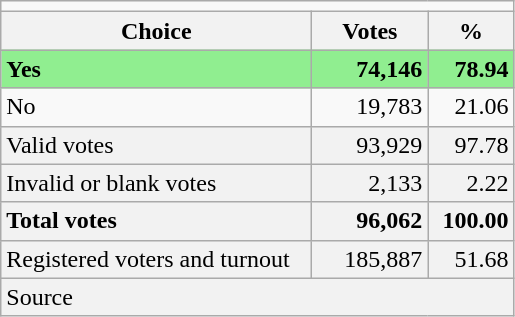<table class="wikitable" style="text-align:right;">
<tr>
<td colspan="3" align="center"></td>
</tr>
<tr>
<th style="width:200px;">Choice</th>
<th style="width:70px;">Votes</th>
<th style="width:50px;">%</th>
</tr>
<tr style="background:lightgreen;">
<td align="left"> <strong>Yes</strong></td>
<td><strong>74,146</strong></td>
<td><strong>78.94</strong></td>
</tr>
<tr>
<td align="left">No</td>
<td>19,783</td>
<td>21.06</td>
</tr>
<tr style="background-color:#F2F2F2">
<td align="left">Valid votes</td>
<td>93,929</td>
<td>97.78</td>
</tr>
<tr style="background-color:#F2F2F2">
<td align="left">Invalid or blank votes</td>
<td>2,133</td>
<td>2.22</td>
</tr>
<tr style="background-color:#F2F2F2">
<td align="left"><strong>Total votes</strong></td>
<td><strong>96,062</strong></td>
<td><strong>100.00</strong></td>
</tr>
<tr style="background-color:#F2F2F2">
<td align="left">Registered voters and turnout</td>
<td>185,887</td>
<td>51.68</td>
</tr>
<tr style="background-color:#F2F2F2">
<td colspan="3" align="left">Source</td>
</tr>
</table>
